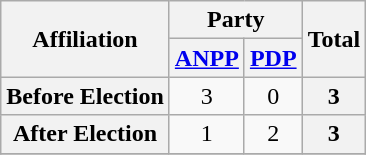<table class="wikitable" style="text-align:center">
<tr>
<th rowspan="2">Affiliation</th>
<th colspan="2">Party</th>
<th rowspan="2">Total</th>
</tr>
<tr>
<th><a href='#'>ANPP</a></th>
<th><a href='#'>PDP</a></th>
</tr>
<tr>
<th>Before Election</th>
<td>3</td>
<td>0</td>
<th>3</th>
</tr>
<tr>
<th>After Election</th>
<td>1</td>
<td>2</td>
<th>3</th>
</tr>
<tr>
</tr>
</table>
